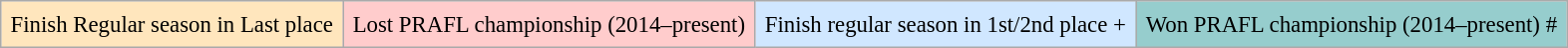<table class="wikitable" style="font-size:95%">
<tr>
<td style="background-color:#FFE6BD;padding:0.4em;">Finish Regular season in Last place  </td>
<td style="background-color:#FFCCCC;padding:0.4em;">Lost PRAFL championship (2014–present)</td>
<td style="background-color:#D0E7FF;padding:0.4em;">Finish regular season in 1st/2nd place +</td>
<td style="background-color:#96CDCD;padding:0.4em;">Won PRAFL championship (2014–present) #</td>
</tr>
</table>
